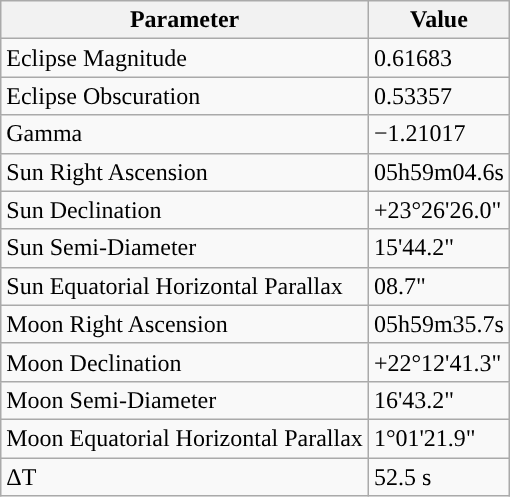<table class="wikitable">
<tr>
<th>Parameter</th>
<th>Value</th>
</tr>
<tr>
<td>Eclipse Magnitude</td>
<td>0.61683</td>
</tr>
<tr>
<td>Eclipse Obscuration</td>
<td>0.53357</td>
</tr>
<tr>
<td>Gamma</td>
<td>−1.21017</td>
</tr>
<tr>
<td>Sun Right Ascension</td>
<td>05h59m04.6s</td>
</tr>
<tr>
<td>Sun Declination</td>
<td>+23°26'26.0"</td>
</tr>
<tr>
<td>Sun Semi-Diameter</td>
<td>15'44.2"</td>
</tr>
<tr>
<td>Sun Equatorial Horizontal Parallax</td>
<td>08.7"</td>
</tr>
<tr>
<td>Moon Right Ascension</td>
<td>05h59m35.7s</td>
</tr>
<tr>
<td>Moon Declination</td>
<td>+22°12'41.3"</td>
</tr>
<tr>
<td>Moon Semi-Diameter</td>
<td>16'43.2"</td>
</tr>
<tr>
<td>Moon Equatorial Horizontal Parallax</td>
<td>1°01'21.9"</td>
</tr>
<tr>
<td>ΔT</td>
<td>52.5 s</td>
</tr>
</table>
